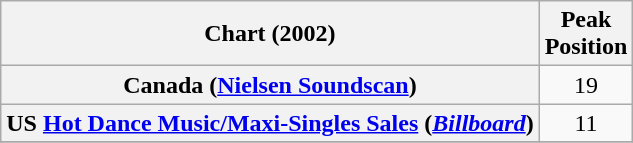<table class="wikitable plainrowheaders sortable">
<tr>
<th scope="col">Chart (2002)</th>
<th scope="col">Peak<br>Position</th>
</tr>
<tr>
<th scope="row">Canada (<a href='#'>Nielsen Soundscan</a>)</th>
<td align="center">19</td>
</tr>
<tr>
<th scope="row">US <a href='#'>Hot Dance Music/Maxi-Singles Sales</a> (<em><a href='#'>Billboard</a></em>)</th>
<td align="center">11</td>
</tr>
<tr>
</tr>
</table>
